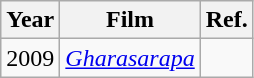<table class="wikitable">
<tr>
<th>Year</th>
<th>Film</th>
<th>Ref.</th>
</tr>
<tr>
<td>2009</td>
<td><em><a href='#'>Gharasarapa</a></em></td>
<td></td>
</tr>
</table>
